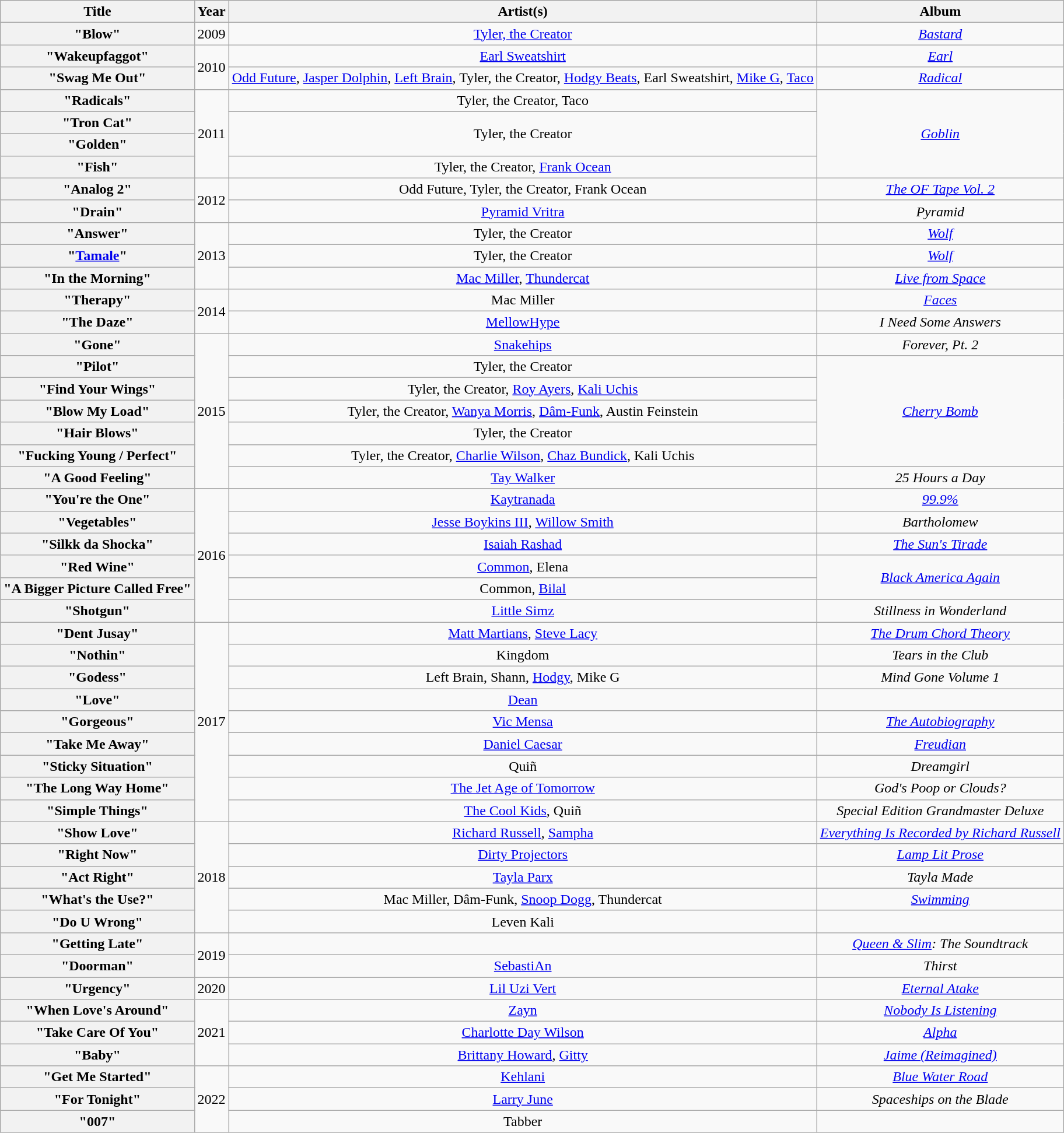<table class="wikitable plainrowheaders" style="text-align:center;">
<tr>
<th scope="col">Title</th>
<th scope="col">Year</th>
<th scope="col">Artist(s)</th>
<th scope="col">Album</th>
</tr>
<tr>
<th scope="row">"Blow"</th>
<td>2009</td>
<td><a href='#'>Tyler, the Creator</a></td>
<td><em><a href='#'>Bastard</a></em></td>
</tr>
<tr>
<th scope="row">"Wakeupfaggot"</th>
<td rowspan="2">2010</td>
<td><a href='#'>Earl Sweatshirt</a></td>
<td><em><a href='#'>Earl</a></em></td>
</tr>
<tr>
<th scope="row">"Swag Me Out"</th>
<td><a href='#'>Odd Future</a>, <a href='#'>Jasper Dolphin</a>, <a href='#'>Left Brain</a>, Tyler, the Creator, <a href='#'>Hodgy Beats</a>, Earl Sweatshirt, <a href='#'>Mike G</a>, <a href='#'>Taco</a></td>
<td><em><a href='#'>Radical</a></em></td>
</tr>
<tr>
<th scope="row">"Radicals"</th>
<td rowspan="4">2011</td>
<td>Tyler, the Creator, Taco</td>
<td rowspan="4"><em><a href='#'>Goblin</a></em></td>
</tr>
<tr>
<th scope="row">"Tron Cat"</th>
<td rowspan="2">Tyler, the Creator</td>
</tr>
<tr>
<th scope="row">"Golden"</th>
</tr>
<tr>
<th scope="row">"Fish"</th>
<td>Tyler, the Creator, <a href='#'>Frank Ocean</a></td>
</tr>
<tr>
<th scope="row">"Analog 2"</th>
<td rowspan="2">2012</td>
<td>Odd Future, Tyler, the Creator, Frank Ocean</td>
<td><em><a href='#'>The OF Tape Vol. 2</a></em></td>
</tr>
<tr>
<th scope="row">"Drain"</th>
<td><a href='#'>Pyramid Vritra</a></td>
<td><em>Pyramid</em></td>
</tr>
<tr>
<th scope="row">"Answer"</th>
<td rowspan="3">2013</td>
<td>Tyler, the Creator</td>
<td><em><a href='#'>Wolf</a></em></td>
</tr>
<tr>
<th scope="row">"<a href='#'>Tamale</a>"</th>
<td>Tyler, the Creator</td>
<td><em><a href='#'>Wolf</a></em></td>
</tr>
<tr>
<th scope="row">"In the Morning"</th>
<td><a href='#'>Mac Miller</a>, <a href='#'>Thundercat</a></td>
<td><em><a href='#'>Live from Space</a></em></td>
</tr>
<tr>
<th scope="row">"Therapy"</th>
<td rowspan="2">2014</td>
<td>Mac Miller</td>
<td><em><a href='#'>Faces</a></em></td>
</tr>
<tr>
<th scope="row">"The Daze"</th>
<td><a href='#'>MellowHype</a></td>
<td><em>I Need Some Answers</em></td>
</tr>
<tr>
<th scope="row">"Gone"</th>
<td rowspan="7">2015</td>
<td><a href='#'>Snakehips</a></td>
<td><em>Forever, Pt. 2</em></td>
</tr>
<tr>
<th scope="row">"Pilot"</th>
<td>Tyler, the Creator</td>
<td rowspan="5"><em><a href='#'>Cherry Bomb</a></em></td>
</tr>
<tr>
<th scope="row">"Find Your Wings"</th>
<td>Tyler, the Creator, <a href='#'>Roy Ayers</a>, <a href='#'>Kali Uchis</a></td>
</tr>
<tr>
<th scope="row">"Blow My Load"</th>
<td>Tyler, the Creator, <a href='#'>Wanya Morris</a>, <a href='#'>Dâm-Funk</a>, Austin Feinstein</td>
</tr>
<tr>
<th scope="row">"Hair Blows"</th>
<td>Tyler, the Creator</td>
</tr>
<tr>
<th scope="row">"Fucking Young / Perfect"</th>
<td>Tyler, the Creator, <a href='#'>Charlie Wilson</a>, <a href='#'>Chaz Bundick</a>, Kali Uchis</td>
</tr>
<tr>
<th scope="row">"A Good Feeling"</th>
<td><a href='#'>Tay Walker</a></td>
<td><em>25 Hours a Day</em></td>
</tr>
<tr>
<th scope="row">"You're the One"</th>
<td rowspan="6">2016</td>
<td><a href='#'>Kaytranada</a></td>
<td><em><a href='#'>99.9%</a></em></td>
</tr>
<tr>
<th scope="row">"Vegetables"</th>
<td><a href='#'>Jesse Boykins III</a>, <a href='#'>Willow Smith</a></td>
<td><em>Bartholomew</em></td>
</tr>
<tr>
<th scope="row">"Silkk da Shocka"</th>
<td><a href='#'>Isaiah Rashad</a></td>
<td><em><a href='#'>The Sun's Tirade</a></em></td>
</tr>
<tr>
<th scope="row">"Red Wine"</th>
<td><a href='#'>Common</a>, Elena</td>
<td rowspan="2"><em><a href='#'>Black America Again</a></em></td>
</tr>
<tr>
<th scope="row">"A Bigger Picture Called Free"</th>
<td>Common, <a href='#'>Bilal</a></td>
</tr>
<tr>
<th scope="row">"Shotgun"</th>
<td><a href='#'>Little Simz</a></td>
<td><em>Stillness in Wonderland</em></td>
</tr>
<tr>
<th scope="row">"Dent Jusay"</th>
<td rowspan="9">2017</td>
<td><a href='#'>Matt Martians</a>, <a href='#'>Steve Lacy</a></td>
<td><em><a href='#'>The Drum Chord Theory</a></em></td>
</tr>
<tr>
<th scope="row">"Nothin"</th>
<td>Kingdom</td>
<td><em>Tears in the Club</em></td>
</tr>
<tr>
<th scope="row">"Godess"</th>
<td>Left Brain, Shann, <a href='#'>Hodgy</a>, Mike G</td>
<td><em>Mind Gone Volume 1</em></td>
</tr>
<tr>
<th scope="row">"Love"</th>
<td><a href='#'>Dean</a></td>
<td></td>
</tr>
<tr>
<th scope="row">"Gorgeous"</th>
<td><a href='#'>Vic Mensa</a></td>
<td><em><a href='#'>The Autobiography</a></em></td>
</tr>
<tr>
<th scope="row">"Take Me Away"</th>
<td><a href='#'>Daniel Caesar</a></td>
<td><em><a href='#'>Freudian</a></em></td>
</tr>
<tr>
<th scope="row">"Sticky Situation"</th>
<td>Quiñ</td>
<td><em>Dreamgirl</em></td>
</tr>
<tr>
<th scope="row">"The Long Way Home"</th>
<td><a href='#'>The Jet Age of Tomorrow</a></td>
<td><em>God's Poop or Clouds?</em></td>
</tr>
<tr>
<th scope="row">"Simple Things"</th>
<td><a href='#'>The Cool Kids</a>, Quiñ</td>
<td><em>Special Edition Grandmaster Deluxe</em></td>
</tr>
<tr>
<th scope="row">"Show Love"</th>
<td rowspan="5">2018</td>
<td><a href='#'>Richard Russell</a>, <a href='#'>Sampha</a></td>
<td><em><a href='#'>Everything Is Recorded by Richard Russell</a></em></td>
</tr>
<tr>
<th scope="row">"Right Now"</th>
<td><a href='#'>Dirty Projectors</a></td>
<td><em><a href='#'>Lamp Lit Prose</a></em></td>
</tr>
<tr>
<th scope="row">"Act Right"</th>
<td><a href='#'>Tayla Parx</a></td>
<td><em>Tayla Made</em></td>
</tr>
<tr>
<th scope="row">"What's the Use?"</th>
<td>Mac Miller, Dâm-Funk, <a href='#'>Snoop Dogg</a>, Thundercat</td>
<td><em><a href='#'>Swimming</a></em></td>
</tr>
<tr>
<th scope="row">"Do U Wrong"</th>
<td>Leven Kali</td>
<td></td>
</tr>
<tr>
<th scope="row">"Getting Late"</th>
<td rowspan="2">2019</td>
<td></td>
<td><em><a href='#'>Queen & Slim</a>: The Soundtrack</em></td>
</tr>
<tr>
<th scope="row">"Doorman"</th>
<td><a href='#'>SebastiAn</a></td>
<td><em>Thirst</em></td>
</tr>
<tr>
<th scope="row">"Urgency"</th>
<td>2020</td>
<td><a href='#'>Lil Uzi Vert</a></td>
<td><em><a href='#'>Eternal Atake</a></em></td>
</tr>
<tr>
<th scope="row">"When Love's Around"</th>
<td rowspan="3">2021</td>
<td><a href='#'>Zayn</a></td>
<td><em><a href='#'>Nobody Is Listening</a></em></td>
</tr>
<tr>
<th scope="row">"Take Care Of You"</th>
<td><a href='#'>Charlotte Day Wilson</a></td>
<td><em><a href='#'>Alpha</a></em></td>
</tr>
<tr>
<th scope="row">"Baby"</th>
<td><a href='#'>Brittany Howard</a>, <a href='#'>Gitty</a></td>
<td><em><a href='#'>Jaime (Reimagined)</a></em></td>
</tr>
<tr>
<th scope="row">"Get Me Started"</th>
<td rowspan="3">2022</td>
<td><a href='#'>Kehlani</a></td>
<td><em><a href='#'>Blue Water Road</a></em></td>
</tr>
<tr>
<th scope="row">"For Tonight"</th>
<td><a href='#'>Larry June</a></td>
<td><em>Spaceships on the Blade</em></td>
</tr>
<tr>
<th scope="row">"007"</th>
<td>Tabber</td>
<td></td>
</tr>
</table>
